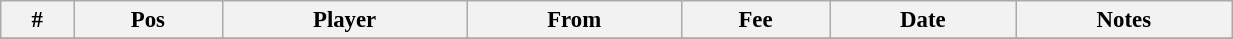<table class="wikitable" style="width:65%; text-align:center; font-size:95%; text-align:left;">
<tr>
<th><strong>#</strong></th>
<th><strong>Pos</strong></th>
<th><strong>Player</strong></th>
<th><strong>From</strong></th>
<th><strong>Fee</strong></th>
<th><strong>Date</strong></th>
<th><strong>Notes</strong></th>
</tr>
<tr>
</tr>
</table>
